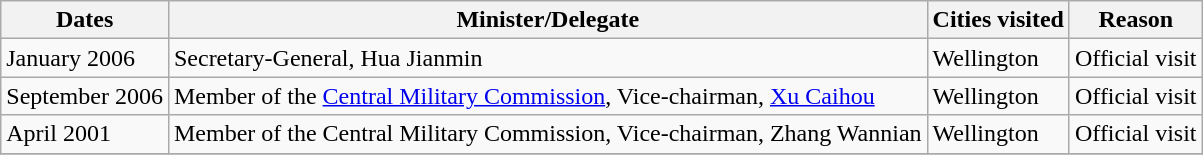<table class=wikitable>
<tr>
<th>Dates</th>
<th>Minister/Delegate</th>
<th>Cities visited</th>
<th>Reason</th>
</tr>
<tr>
<td>January 2006</td>
<td>Secretary-General, Hua Jianmin</td>
<td>Wellington</td>
<td>Official visit</td>
</tr>
<tr>
<td>September 2006</td>
<td>Member of the <a href='#'>Central Military Commission</a>, Vice-chairman, <a href='#'>Xu Caihou</a></td>
<td>Wellington</td>
<td>Official visit</td>
</tr>
<tr>
<td>April 2001</td>
<td>Member of the Central Military Commission, Vice-chairman, Zhang Wannian</td>
<td>Wellington</td>
<td>Official visit</td>
</tr>
<tr>
</tr>
</table>
